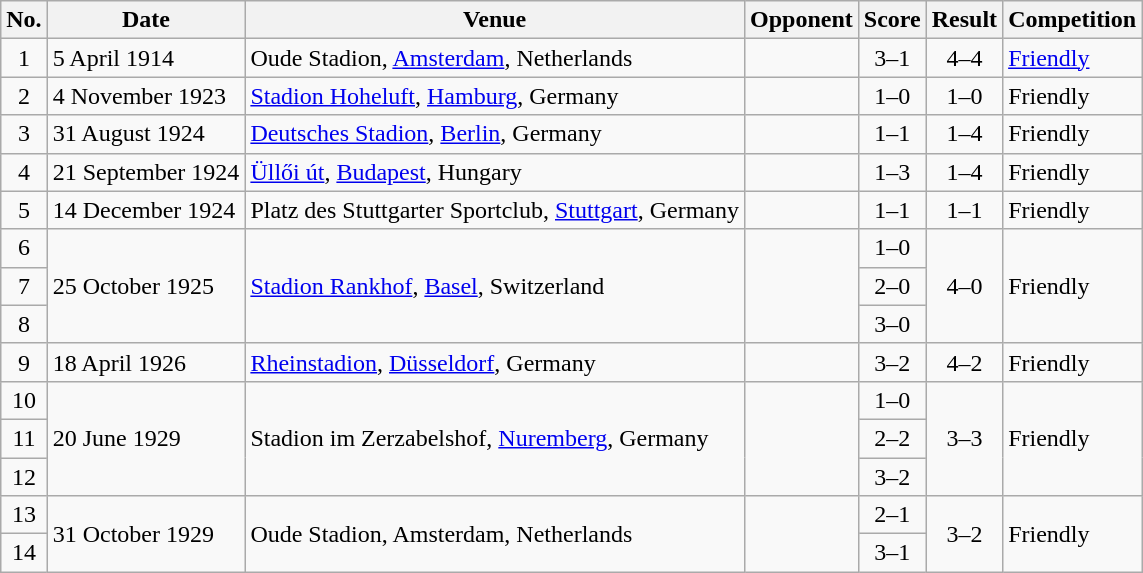<table class="wikitable sortable">
<tr>
<th scope="col">No.</th>
<th scope="col">Date</th>
<th scope="col">Venue</th>
<th scope="col">Opponent</th>
<th scope="col">Score</th>
<th scope="col">Result</th>
<th scope="col">Competition</th>
</tr>
<tr>
<td align="center">1</td>
<td>5 April 1914</td>
<td>Oude Stadion, <a href='#'>Amsterdam</a>, Netherlands</td>
<td></td>
<td align="center">3–1</td>
<td align="center">4–4</td>
<td><a href='#'>Friendly</a></td>
</tr>
<tr>
<td align="center">2</td>
<td>4 November 1923</td>
<td><a href='#'>Stadion Hoheluft</a>, <a href='#'>Hamburg</a>, Germany</td>
<td></td>
<td align="center">1–0</td>
<td align="center">1–0</td>
<td>Friendly</td>
</tr>
<tr>
<td align="center">3</td>
<td>31 August 1924</td>
<td><a href='#'>Deutsches Stadion</a>, <a href='#'>Berlin</a>, Germany</td>
<td></td>
<td align="center">1–1</td>
<td align="center">1–4</td>
<td>Friendly</td>
</tr>
<tr>
<td align="center">4</td>
<td>21 September 1924</td>
<td><a href='#'>Üllői út</a>, <a href='#'>Budapest</a>, Hungary</td>
<td></td>
<td align="center">1–3</td>
<td align="center">1–4</td>
<td>Friendly</td>
</tr>
<tr>
<td align="center">5</td>
<td>14 December 1924</td>
<td>Platz des Stuttgarter Sportclub, <a href='#'>Stuttgart</a>, Germany</td>
<td></td>
<td align="center">1–1</td>
<td align="center">1–1</td>
<td>Friendly</td>
</tr>
<tr>
<td align="center">6</td>
<td rowspan="3">25 October 1925</td>
<td rowspan="3"><a href='#'>Stadion Rankhof</a>, <a href='#'>Basel</a>, Switzerland</td>
<td rowspan="3"></td>
<td align="center">1–0</td>
<td rowspan="3" style="text-align:center">4–0</td>
<td rowspan="3">Friendly</td>
</tr>
<tr>
<td align="center">7</td>
<td align="center">2–0</td>
</tr>
<tr>
<td align="center">8</td>
<td align="center">3–0</td>
</tr>
<tr>
<td align="center">9</td>
<td>18 April 1926</td>
<td><a href='#'>Rheinstadion</a>, <a href='#'>Düsseldorf</a>, Germany</td>
<td></td>
<td align="center">3–2</td>
<td align="center">4–2</td>
<td>Friendly</td>
</tr>
<tr>
<td align="center">10</td>
<td rowspan="3">20 June 1929</td>
<td rowspan="3">Stadion im Zerzabelshof, <a href='#'>Nuremberg</a>, Germany</td>
<td rowspan="3"></td>
<td align="center">1–0</td>
<td rowspan="3" style="text-align:center">3–3</td>
<td rowspan="3">Friendly</td>
</tr>
<tr>
<td align="center">11</td>
<td align="center">2–2</td>
</tr>
<tr>
<td align="center">12</td>
<td align="center">3–2</td>
</tr>
<tr>
<td align="center">13</td>
<td rowspan="2">31 October 1929</td>
<td rowspan="2">Oude Stadion, Amsterdam, Netherlands</td>
<td rowspan="2"></td>
<td align="center">2–1</td>
<td rowspan="2" style="text-align:center">3–2</td>
<td rowspan="2">Friendly</td>
</tr>
<tr>
<td align="center">14</td>
<td align="center">3–1</td>
</tr>
</table>
